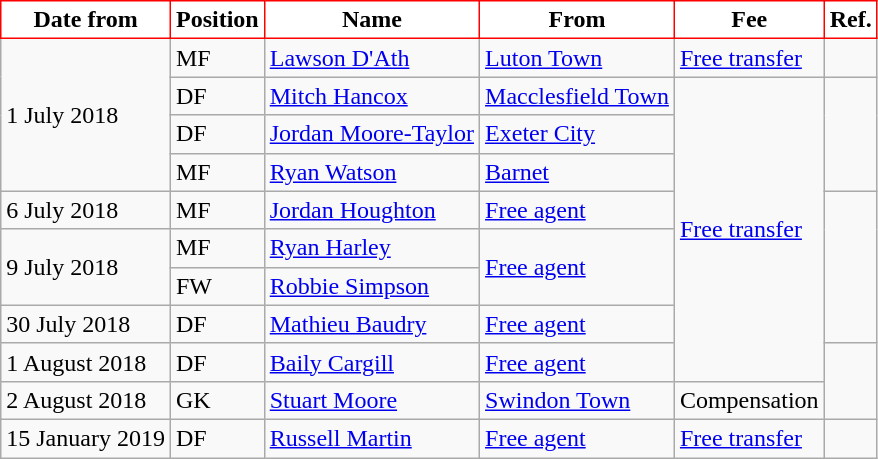<table class="wikitable">
<tr>
<th style="background:#FFFFFF; color:black; border:1px solid red;">Date from</th>
<th style="background:#FFFFFF; color:black; border:1px solid red;">Position</th>
<th style="background:#FFFFFF; color:black; border:1px solid red;">Name</th>
<th style="background:#FFFFFF; color:black; border:1px solid red;">From</th>
<th style="background:#FFFFFF; color:black; border:1px solid red;">Fee</th>
<th style="background:#FFFFFF; color:black; border:1px solid red;">Ref.</th>
</tr>
<tr>
<td rowspan="4">1 July 2018</td>
<td>MF</td>
<td> <a href='#'>Lawson D'Ath</a></td>
<td><a href='#'>Luton Town</a></td>
<td><a href='#'>Free transfer</a></td>
<td></td>
</tr>
<tr>
<td>DF</td>
<td> <a href='#'>Mitch Hancox</a></td>
<td><a href='#'>Macclesfield Town</a></td>
<td rowspan="8"><a href='#'>Free transfer</a></td>
<td rowspan="3"></td>
</tr>
<tr>
<td>DF</td>
<td> <a href='#'>Jordan Moore-Taylor</a></td>
<td><a href='#'>Exeter City</a></td>
</tr>
<tr>
<td>MF</td>
<td> <a href='#'>Ryan Watson</a></td>
<td><a href='#'>Barnet</a></td>
</tr>
<tr>
<td>6 July 2018</td>
<td>MF</td>
<td> <a href='#'>Jordan Houghton</a></td>
<td><a href='#'>Free agent</a></td>
<td rowspan="4"></td>
</tr>
<tr>
<td rowspan="2">9 July 2018</td>
<td>MF</td>
<td> <a href='#'>Ryan Harley</a></td>
<td rowspan="2"><a href='#'>Free agent</a></td>
</tr>
<tr>
<td>FW</td>
<td> <a href='#'>Robbie Simpson</a></td>
</tr>
<tr>
<td>30 July 2018</td>
<td>DF</td>
<td> <a href='#'>Mathieu Baudry</a></td>
<td><a href='#'>Free agent</a></td>
</tr>
<tr>
<td>1 August 2018</td>
<td>DF</td>
<td> <a href='#'>Baily Cargill</a></td>
<td><a href='#'>Free agent</a></td>
<td rowspan="2"></td>
</tr>
<tr>
<td>2 August 2018</td>
<td>GK</td>
<td> <a href='#'>Stuart Moore</a></td>
<td><a href='#'>Swindon Town</a></td>
<td>Compensation</td>
</tr>
<tr>
<td>15 January 2019</td>
<td>DF</td>
<td> <a href='#'>Russell Martin</a></td>
<td><a href='#'>Free agent</a></td>
<td><a href='#'>Free transfer</a></td>
<td></td>
</tr>
</table>
